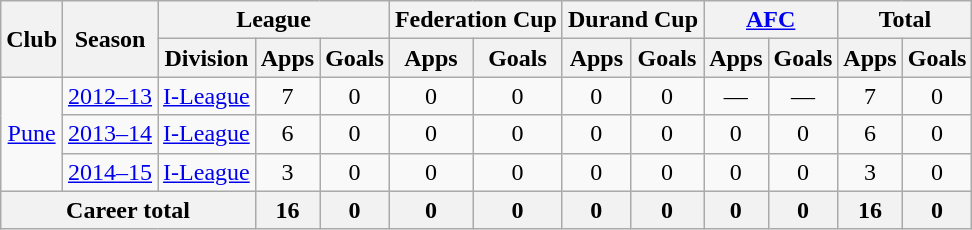<table class="wikitable" style="text-align: center;">
<tr>
<th rowspan="2">Club</th>
<th rowspan="2">Season</th>
<th colspan="3">League</th>
<th colspan="2">Federation Cup</th>
<th colspan="2">Durand Cup</th>
<th colspan="2"><a href='#'>AFC</a></th>
<th colspan="2">Total</th>
</tr>
<tr>
<th>Division</th>
<th>Apps</th>
<th>Goals</th>
<th>Apps</th>
<th>Goals</th>
<th>Apps</th>
<th>Goals</th>
<th>Apps</th>
<th>Goals</th>
<th>Apps</th>
<th>Goals</th>
</tr>
<tr>
<td rowspan="3"><a href='#'>Pune</a></td>
<td><a href='#'>2012–13</a></td>
<td><a href='#'>I-League</a></td>
<td>7</td>
<td>0</td>
<td>0</td>
<td>0</td>
<td>0</td>
<td>0</td>
<td>—</td>
<td>—</td>
<td>7</td>
<td>0</td>
</tr>
<tr>
<td><a href='#'>2013–14</a></td>
<td><a href='#'>I-League</a></td>
<td>6</td>
<td>0</td>
<td>0</td>
<td>0</td>
<td>0</td>
<td>0</td>
<td>0</td>
<td>0</td>
<td>6</td>
<td>0</td>
</tr>
<tr>
<td><a href='#'>2014–15</a></td>
<td><a href='#'>I-League</a></td>
<td>3</td>
<td>0</td>
<td>0</td>
<td>0</td>
<td>0</td>
<td>0</td>
<td>0</td>
<td>0</td>
<td>3</td>
<td>0</td>
</tr>
<tr>
<th colspan="3">Career total</th>
<th>16</th>
<th>0</th>
<th>0</th>
<th>0</th>
<th>0</th>
<th>0</th>
<th>0</th>
<th>0</th>
<th>16</th>
<th>0</th>
</tr>
</table>
